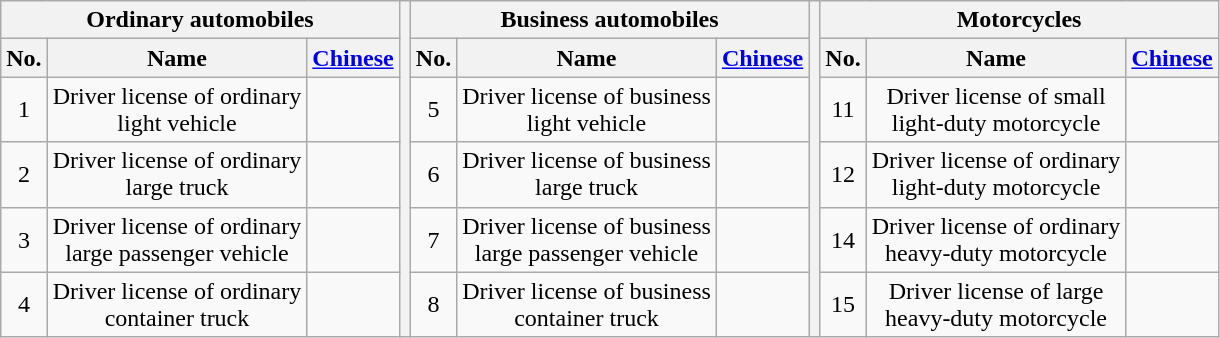<table class=wikitable>
<tr>
<th colspan=3>Ordinary automobiles</th>
<th rowspan=6></th>
<th colspan=3>Business automobiles</th>
<th rowspan=6></th>
<th colspan=3>Motorcycles</th>
</tr>
<tr>
<th>No.</th>
<th>Name</th>
<th><a href='#'>Chinese</a></th>
<th>No.</th>
<th>Name</th>
<th><a href='#'>Chinese</a></th>
<th>No.</th>
<th>Name</th>
<th><a href='#'>Chinese</a></th>
</tr>
<tr align=center>
<td>1</td>
<td>Driver license of ordinary<br>light vehicle</td>
<td></td>
<td>5</td>
<td>Driver license of business<br>light vehicle</td>
<td></td>
<td>11</td>
<td>Driver license of small<br>light-duty motorcycle</td>
<td></td>
</tr>
<tr align=center>
<td>2</td>
<td>Driver license of ordinary<br>large truck</td>
<td></td>
<td>6</td>
<td>Driver license of business<br>large truck</td>
<td></td>
<td>12</td>
<td>Driver license of ordinary<br>light-duty motorcycle</td>
<td></td>
</tr>
<tr align=center>
<td>3</td>
<td>Driver license of ordinary<br>large passenger vehicle</td>
<td></td>
<td>7</td>
<td>Driver license of business<br>large passenger vehicle</td>
<td></td>
<td>14</td>
<td>Driver license of ordinary<br>heavy-duty motorcycle</td>
<td></td>
</tr>
<tr align=center>
<td>4</td>
<td>Driver license of ordinary<br>container truck</td>
<td></td>
<td>8</td>
<td>Driver license of business<br>container truck</td>
<td></td>
<td>15</td>
<td>Driver license of large<br>heavy-duty motorcycle</td>
<td></td>
</tr>
</table>
